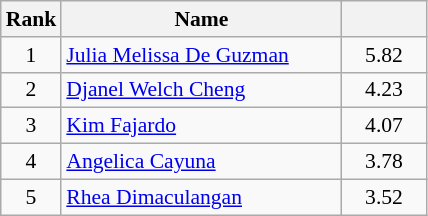<table class="wikitable" style="font-size:90%">
<tr>
<th width=30>Rank</th>
<th width=180>Name</th>
<th width=50></th>
</tr>
<tr>
<td align=center>1</td>
<td> <a href='#'>Julia Melissa De Guzman</a></td>
<td align=center>5.82</td>
</tr>
<tr>
<td align=center>2</td>
<td> <a href='#'>Djanel Welch Cheng</a></td>
<td align=center>4.23</td>
</tr>
<tr>
<td align=center>3</td>
<td> <a href='#'>Kim Fajardo</a></td>
<td align=center>4.07</td>
</tr>
<tr>
<td align=center>4</td>
<td> <a href='#'>Angelica Cayuna</a></td>
<td align=center>3.78</td>
</tr>
<tr>
<td align=center>5</td>
<td> <a href='#'>Rhea Dimaculangan</a></td>
<td align=center>3.52</td>
</tr>
</table>
